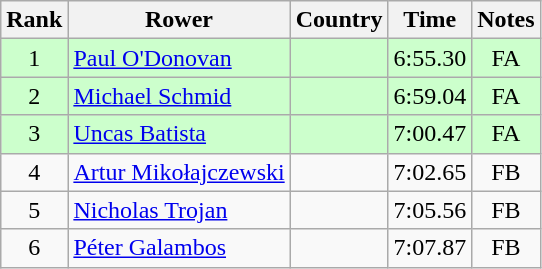<table class="wikitable" style="text-align:center">
<tr>
<th>Rank</th>
<th>Rower</th>
<th>Country</th>
<th>Time</th>
<th>Notes</th>
</tr>
<tr bgcolor=ccffcc>
<td>1</td>
<td align="left"><a href='#'>Paul O'Donovan</a></td>
<td align="left"></td>
<td>6:55.30</td>
<td>FA</td>
</tr>
<tr bgcolor=ccffcc>
<td>2</td>
<td align="left"><a href='#'>Michael Schmid</a></td>
<td align="left"></td>
<td>6:59.04</td>
<td>FA</td>
</tr>
<tr bgcolor=ccffcc>
<td>3</td>
<td align="left"><a href='#'>Uncas Batista</a></td>
<td align="left"></td>
<td>7:00.47</td>
<td>FA</td>
</tr>
<tr>
<td>4</td>
<td align="left"><a href='#'>Artur Mikołajczewski</a></td>
<td align="left"></td>
<td>7:02.65</td>
<td>FB</td>
</tr>
<tr>
<td>5</td>
<td align="left"><a href='#'>Nicholas Trojan</a></td>
<td align="left"></td>
<td>7:05.56</td>
<td>FB</td>
</tr>
<tr>
<td>6</td>
<td align="left"><a href='#'>Péter Galambos</a></td>
<td align="left"></td>
<td>7:07.87</td>
<td>FB</td>
</tr>
</table>
